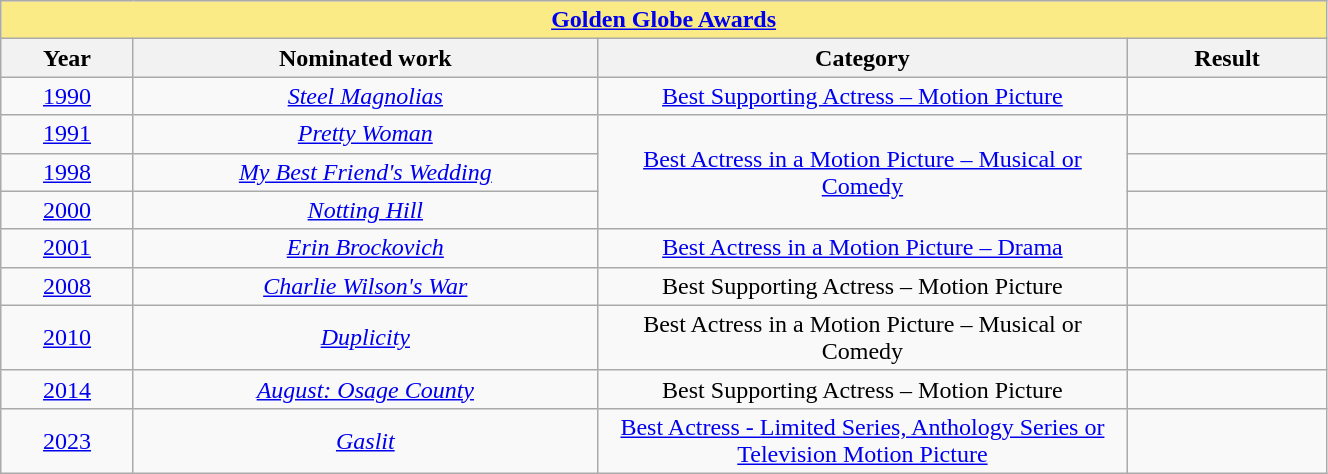<table width="70%" class="wikitable sortable">
<tr>
<th colspan="4" - style="background:#FAEB86;" align="center"><a href='#'>Golden Globe Awards</a></th>
</tr>
<tr>
<th width="10%">Year</th>
<th width="35%">Nominated work</th>
<th width="40%">Category</th>
<th width="15%">Result</th>
</tr>
<tr>
<td align="center"><a href='#'>1990</a></td>
<td align="center"><em><a href='#'>Steel Magnolias</a></em></td>
<td align="center"><a href='#'>Best Supporting Actress – Motion Picture</a></td>
<td></td>
</tr>
<tr>
<td align="center"><a href='#'>1991</a></td>
<td align="center"><em><a href='#'>Pretty Woman</a></em></td>
<td rowspan=3 align="center"><a href='#'>Best Actress in a Motion Picture – Musical or Comedy</a></td>
<td></td>
</tr>
<tr>
<td align="center"><a href='#'>1998</a></td>
<td align="center"><em><a href='#'>My Best Friend's Wedding</a></em></td>
<td></td>
</tr>
<tr>
<td align="center"><a href='#'>2000</a></td>
<td align="center"><em><a href='#'>Notting Hill</a></em></td>
<td></td>
</tr>
<tr>
<td align="center"><a href='#'>2001</a></td>
<td align="center"><em><a href='#'>Erin Brockovich</a></em></td>
<td align="center"><a href='#'>Best Actress in a Motion Picture – Drama</a></td>
<td></td>
</tr>
<tr>
<td align="center"><a href='#'>2008</a></td>
<td align="center"><em><a href='#'>Charlie Wilson's War</a></em></td>
<td align="center">Best Supporting Actress – Motion Picture</td>
<td></td>
</tr>
<tr>
<td align="center"><a href='#'>2010</a></td>
<td align="center"><em><a href='#'>Duplicity</a></em></td>
<td align="center">Best Actress in a Motion Picture – Musical or Comedy</td>
<td></td>
</tr>
<tr>
<td align="center"><a href='#'>2014</a></td>
<td align="center"><em><a href='#'>August: Osage County</a></em></td>
<td align="center">Best Supporting Actress – Motion Picture</td>
<td></td>
</tr>
<tr>
<td align="center"><a href='#'>2023</a></td>
<td align="center"><em><a href='#'>Gaslit</a></em></td>
<td align="center"><a href='#'>Best Actress - Limited Series, Anthology Series or Television Motion Picture</a></td>
<td></td>
</tr>
</table>
